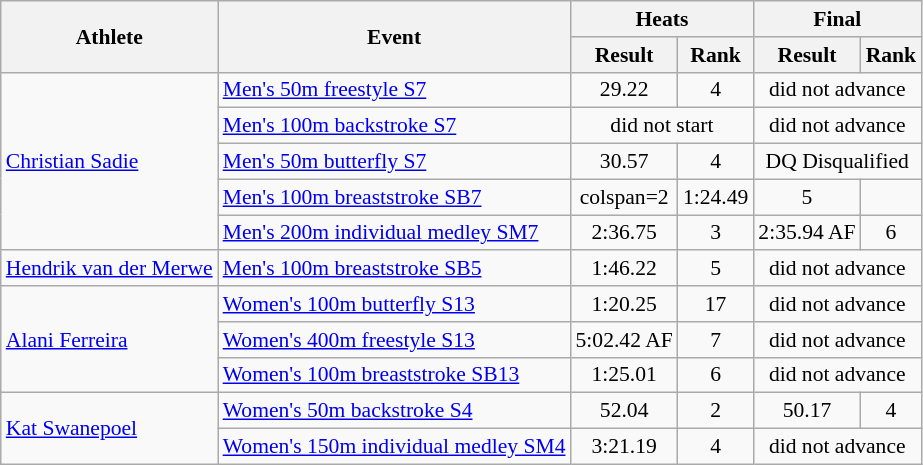<table class=wikitable style="font-size:90%">
<tr>
<th rowspan="2">Athlete</th>
<th rowspan="2">Event</th>
<th colspan="2">Heats</th>
<th colspan="2">Final</th>
</tr>
<tr>
<th>Result</th>
<th>Rank</th>
<th>Result</th>
<th>Rank</th>
</tr>
<tr align=center>
<td align=left rowspan=5><a href='#'>Christian Sadie</a></td>
<td align=left><a href='#'>Men's 50m freestyle S7</a></td>
<td>29.22</td>
<td>4</td>
<td colspan="2">did not advance</td>
</tr>
<tr align=center>
<td align=left><a href='#'>Men's 100m backstroke S7</a></td>
<td colspan="2">did not start</td>
<td colspan="2">did not advance</td>
</tr>
<tr align=center>
<td align=left><a href='#'>Men's 50m butterfly S7</a></td>
<td>30.57</td>
<td>4</td>
<td colspan="2">DQ Disqualified</td>
</tr>
<tr align=center>
<td align=left><a href='#'>Men's 100m breaststroke SB7</a></td>
<td>colspan=2 </td>
<td>1:24.49</td>
<td>5</td>
</tr>
<tr align=center>
<td align=left><a href='#'>Men's 200m individual medley SM7</a></td>
<td>2:36.75</td>
<td>3</td>
<td>2:35.94 AF</td>
<td>6</td>
</tr>
<tr align=center>
<td align=left><a href='#'>Hendrik van der Merwe</a></td>
<td align=left><a href='#'>Men's 100m breaststroke SB5</a></td>
<td>1:46.22</td>
<td>5</td>
<td colspan="2">did not advance</td>
</tr>
<tr align=center>
<td align=left rowspan=3><a href='#'>Alani Ferreira</a></td>
<td align=left><a href='#'>Women's 100m butterfly S13</a></td>
<td>1:20.25</td>
<td>17</td>
<td colspan="2">did not advance</td>
</tr>
<tr align=center>
<td align=left><a href='#'>Women's 400m freestyle S13</a></td>
<td>5:02.42 AF</td>
<td>7</td>
<td colspan="2">did not advance</td>
</tr>
<tr align=center>
<td align=left><a href='#'>Women's 100m breaststroke SB13</a></td>
<td>1:25.01</td>
<td>6</td>
<td colspan="2">did not advance</td>
</tr>
<tr align=center>
<td align=left rowspan=4><a href='#'>Kat Swanepoel</a></td>
<td align=left><a href='#'>Women's 50m backstroke S4</a></td>
<td>52.04</td>
<td>2</td>
<td>50.17</td>
<td>4</td>
</tr>
<tr align=center>
<td align=left><a href='#'>Women's 150m individual medley SM4</a></td>
<td>3:21.19</td>
<td>4</td>
<td colspan="2">did not advance</td>
</tr>
</table>
